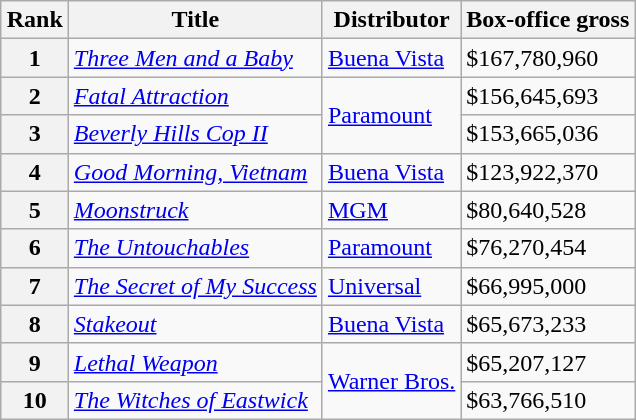<table class="wikitable sortable" style="margin:auto; margin:auto;">
<tr>
<th>Rank</th>
<th>Title</th>
<th>Distributor</th>
<th>Box-office gross</th>
</tr>
<tr>
<th style="text-align:center;">1</th>
<td><em><a href='#'>Three Men and a Baby</a></em></td>
<td><a href='#'>Buena Vista</a></td>
<td>$167,780,960</td>
</tr>
<tr>
<th style="text-align:center;">2</th>
<td><em><a href='#'>Fatal Attraction</a></em></td>
<td rowspan="2"><a href='#'>Paramount</a></td>
<td>$156,645,693</td>
</tr>
<tr>
<th style="text-align:center;">3</th>
<td><em><a href='#'>Beverly Hills Cop II</a></em></td>
<td>$153,665,036</td>
</tr>
<tr>
<th style="text-align:center;">4</th>
<td><em><a href='#'>Good Morning, Vietnam</a></em></td>
<td><a href='#'>Buena Vista</a></td>
<td>$123,922,370</td>
</tr>
<tr>
<th style="text-align:center;">5</th>
<td><em><a href='#'>Moonstruck</a></em></td>
<td><a href='#'>MGM</a></td>
<td>$80,640,528</td>
</tr>
<tr>
<th style="text-align:center;">6</th>
<td><em><a href='#'>The Untouchables</a></em></td>
<td><a href='#'>Paramount</a></td>
<td>$76,270,454</td>
</tr>
<tr>
<th style="text-align:center;">7</th>
<td><em><a href='#'>The Secret of My Success</a></em></td>
<td><a href='#'>Universal</a></td>
<td>$66,995,000</td>
</tr>
<tr>
<th style="text-align:center;">8</th>
<td><em><a href='#'>Stakeout</a></em></td>
<td><a href='#'>Buena Vista</a></td>
<td>$65,673,233</td>
</tr>
<tr>
<th style="text-align:center;">9</th>
<td><em><a href='#'>Lethal Weapon</a></em></td>
<td rowspan="2"><a href='#'>Warner Bros.</a></td>
<td>$65,207,127</td>
</tr>
<tr>
<th style="text-align:center;">10</th>
<td><em><a href='#'>The Witches of Eastwick</a></em></td>
<td>$63,766,510</td>
</tr>
</table>
